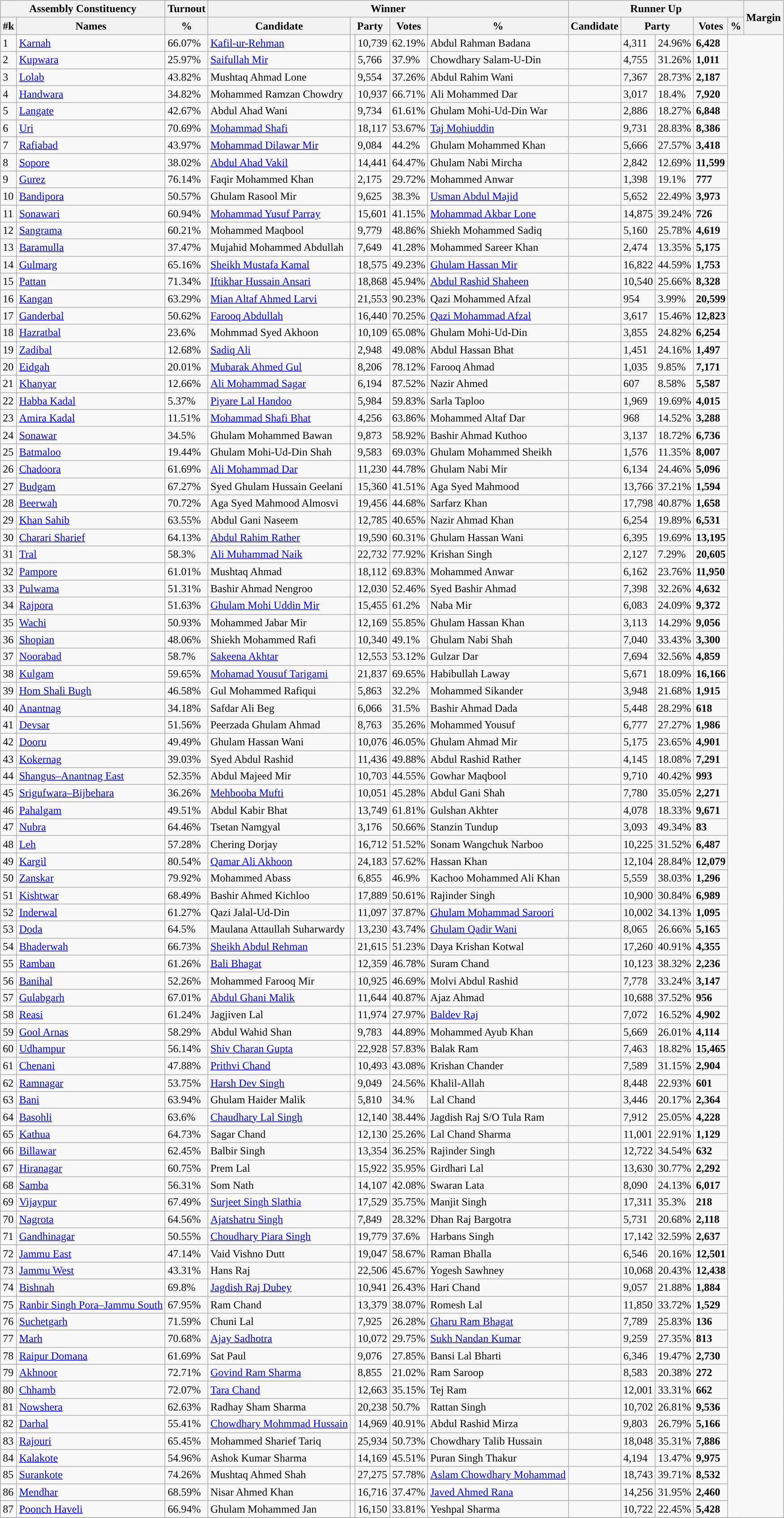<table class="wikitable sortable">
<tr>
<th colspan="2">Assembly Constituency</th>
<th>Turnout</th>
<th colspan="5">Winner</th>
<th colspan="5">Runner Up</th>
<th rowspan="2" data-sort-type=number>Margin</th>
</tr>
<tr>
<th>#k</th>
<th>Names</th>
<th>%</th>
<th>Candidate</th>
<th colspan="2">Party</th>
<th data-sort-type=number>Votes</th>
<th>%</th>
<th>Candidate</th>
<th colspan="2">Party</th>
<th data-sort-type=number>Votes</th>
<th>%</th>
</tr>
<tr>
<td>1</td>
<td><a href='#'>Karnah</a></td>
<td>66.07%</td>
<td><a href='#'>Kafil-ur-Rehman</a></td>
<td></td>
<td>10,739</td>
<td>62.19%</td>
<td>Abdul Rahman Badana</td>
<td></td>
<td>4,311</td>
<td>24.96%</td>
<td style="background:"><span><strong>6,428</strong></span></td>
</tr>
<tr>
<td>2</td>
<td><a href='#'>Kupwara</a></td>
<td>25.97%</td>
<td><a href='#'>Saifullah Mir</a></td>
<td></td>
<td>5,766</td>
<td>37.9%</td>
<td>Chowdhary Salam-U-Din</td>
<td></td>
<td>4,755</td>
<td>31.26%</td>
<td style="background:"><span><strong>1,011</strong></span></td>
</tr>
<tr>
<td>3</td>
<td><a href='#'>Lolab</a></td>
<td>43.82%</td>
<td>Mushtaq Ahmad Lone</td>
<td></td>
<td>9,554</td>
<td>37.26%</td>
<td>Abdul Rahim Wani</td>
<td></td>
<td>7,367</td>
<td>28.73%</td>
<td style="background:"><span><strong>2,187</strong></span></td>
</tr>
<tr>
<td>4</td>
<td><a href='#'>Handwara</a></td>
<td>34.82%</td>
<td>Mohammed Ramzan Chowdry</td>
<td></td>
<td>10,937</td>
<td>66.71%</td>
<td>Ali Mohammed Dar</td>
<td></td>
<td>3,017</td>
<td>18.4%</td>
<td style="background:"><span><strong>7,920</strong></span></td>
</tr>
<tr>
<td>5</td>
<td><a href='#'>Langate</a></td>
<td>42.67%</td>
<td>Abdul Ahad Wani</td>
<td></td>
<td>9,734</td>
<td>61.61%</td>
<td>Ghulam Mohi-Ud-Din War</td>
<td></td>
<td>2,886</td>
<td>18.27%</td>
<td style="background:"><span><strong>6,848</strong></span></td>
</tr>
<tr>
<td>6</td>
<td><a href='#'>Uri</a></td>
<td>70.69%</td>
<td><a href='#'>Mohammad Shafi</a></td>
<td></td>
<td>18,117</td>
<td>53.67%</td>
<td><a href='#'>Taj Mohiuddin</a></td>
<td></td>
<td>9,731</td>
<td>28.83%</td>
<td style="background:"><span><strong>8,386</strong></span></td>
</tr>
<tr>
<td>7</td>
<td><a href='#'>Rafiabad</a></td>
<td>43.97%</td>
<td><a href='#'>Mohammad Dilawar Mir</a></td>
<td></td>
<td>9,084</td>
<td>44.2%</td>
<td>Ghulam Mohammed Khan</td>
<td></td>
<td>5,666</td>
<td>27.57%</td>
<td style="background:"><span><strong>3,418</strong></span></td>
</tr>
<tr>
<td>8</td>
<td><a href='#'>Sopore</a></td>
<td>38.02%</td>
<td><a href='#'>Abdul Ahad Vakil</a></td>
<td></td>
<td>14,441</td>
<td>64.47%</td>
<td>Ghulam Nabi Mircha</td>
<td></td>
<td>2,842</td>
<td>12.69%</td>
<td style="background:"><span><strong>11,599</strong></span></td>
</tr>
<tr>
<td>9</td>
<td><a href='#'>Gurez</a></td>
<td>76.14%</td>
<td>Faqir Mohammed Khan</td>
<td></td>
<td>2,175</td>
<td>29.72%</td>
<td>Mohammed Anwar</td>
<td></td>
<td>1,398</td>
<td>19.1%</td>
<td style="background:"><span><strong>777</strong></span></td>
</tr>
<tr>
<td>10</td>
<td><a href='#'>Bandipora</a></td>
<td>50.57%</td>
<td>Ghulam Rasool Mir</td>
<td></td>
<td>9,625</td>
<td>38.3%</td>
<td><a href='#'>Usman Abdul Majid</a></td>
<td></td>
<td>5,652</td>
<td>22.49%</td>
<td style="background:"><span><strong>3,973</strong></span></td>
</tr>
<tr>
<td>11</td>
<td><a href='#'>Sonawari</a></td>
<td>60.94%</td>
<td><a href='#'>Mohammad Yusuf Parray</a></td>
<td></td>
<td>15,601</td>
<td>41.15%</td>
<td><a href='#'>Mohammad Akbar Lone</a></td>
<td></td>
<td>14,875</td>
<td>39.24%</td>
<td style="background:"><span><strong>726</strong></span></td>
</tr>
<tr>
<td>12</td>
<td><a href='#'>Sangrama</a></td>
<td>60.21%</td>
<td>Mohammed Maqbool</td>
<td></td>
<td>9,779</td>
<td>48.86%</td>
<td>Shiekh Mohammed Sadiq</td>
<td></td>
<td>5,160</td>
<td>25.78%</td>
<td style="background:"><span><strong>4,619</strong></span></td>
</tr>
<tr>
<td>13</td>
<td><a href='#'>Baramulla</a></td>
<td>37.47%</td>
<td>Mujahid Mohammed Abdullah</td>
<td></td>
<td>7,649</td>
<td>41.28%</td>
<td>Mohammed Sareer Khan</td>
<td></td>
<td>2,474</td>
<td>13.35%</td>
<td style="background:"><span><strong>5,175</strong></span></td>
</tr>
<tr>
<td>14</td>
<td><a href='#'>Gulmarg</a></td>
<td>65.16%</td>
<td><a href='#'>Sheikh Mustafa Kamal</a></td>
<td></td>
<td>18,575</td>
<td>49.23%</td>
<td><a href='#'>Ghulam Hassan Mir</a></td>
<td></td>
<td>16,822</td>
<td>44.59%</td>
<td style="background:"><span><strong>1,753</strong></span></td>
</tr>
<tr>
<td>15</td>
<td><a href='#'>Pattan</a></td>
<td>71.34%</td>
<td><a href='#'>Iftikhar Hussain Ansari</a></td>
<td></td>
<td>18,868</td>
<td>45.94%</td>
<td><a href='#'>Abdul Rashid Shaheen</a></td>
<td></td>
<td>10,540</td>
<td>25.66%</td>
<td style="background:"><span><strong>8,328</strong></span></td>
</tr>
<tr>
<td>16</td>
<td><a href='#'>Kangan</a></td>
<td>63.29%</td>
<td><a href='#'>Mian Altaf Ahmed Larvi</a></td>
<td></td>
<td>21,553</td>
<td>90.23%</td>
<td>Qazi Mohammed Afzal</td>
<td></td>
<td>954</td>
<td>3.99%</td>
<td style="background:"><span><strong>20,599</strong></span></td>
</tr>
<tr>
<td>17</td>
<td><a href='#'>Ganderbal</a></td>
<td>50.62%</td>
<td><a href='#'>Farooq Abdullah</a></td>
<td></td>
<td>16,440</td>
<td>70.25%</td>
<td><a href='#'>Qazi Mohammad Afzal</a></td>
<td></td>
<td>3,617</td>
<td>15.46%</td>
<td style="background:"><span><strong>12,823</strong></span></td>
</tr>
<tr>
<td>18</td>
<td><a href='#'>Hazratbal</a></td>
<td>23.6%</td>
<td>Mohmmad Syed Akhoon</td>
<td></td>
<td>10,109</td>
<td>65.08%</td>
<td>Ghulam Mohi-Ud-Din</td>
<td></td>
<td>3,855</td>
<td>24.82%</td>
<td style="background:"><span><strong>6,254</strong></span></td>
</tr>
<tr>
<td>19</td>
<td><a href='#'>Zadibal</a></td>
<td>12.68%</td>
<td><a href='#'>Sadiq Ali</a></td>
<td></td>
<td>2,948</td>
<td>49.08%</td>
<td>Abdul Hassan Bhat</td>
<td></td>
<td>1,451</td>
<td>24.16%</td>
<td style="background:"><span><strong>1,497</strong></span></td>
</tr>
<tr>
<td>20</td>
<td><a href='#'>Eidgah</a></td>
<td>20.01%</td>
<td><a href='#'>Mubarak Ahmed Gul</a></td>
<td></td>
<td>8,206</td>
<td>78.12%</td>
<td>Farooq Ahmad</td>
<td></td>
<td>1,035</td>
<td>9.85%</td>
<td style="background:"><span><strong>7,171</strong></span></td>
</tr>
<tr>
<td>21</td>
<td><a href='#'>Khanyar</a></td>
<td>12.66%</td>
<td><a href='#'>Ali Mohammad Sagar</a></td>
<td></td>
<td>6,194</td>
<td>87.52%</td>
<td>Nazir Ahmed</td>
<td></td>
<td>607</td>
<td>8.58%</td>
<td style="background:"><span><strong>5,587</strong></span></td>
</tr>
<tr>
<td>22</td>
<td><a href='#'>Habba Kadal</a></td>
<td>5.37%</td>
<td><a href='#'>Piyare Lal Handoo</a></td>
<td></td>
<td>5,984</td>
<td>59.83%</td>
<td>Sarla Taploo</td>
<td></td>
<td>1,969</td>
<td>19.69%</td>
<td style="background:"><span><strong>4,015</strong></span></td>
</tr>
<tr>
<td>23</td>
<td><a href='#'>Amira Kadal</a></td>
<td>11.51%</td>
<td><a href='#'>Mohammad Shafi Bhat</a></td>
<td></td>
<td>4,256</td>
<td>63.86%</td>
<td>Mohammed Altaf Dar</td>
<td></td>
<td>968</td>
<td>14.52%</td>
<td style="background:"><span><strong>3,288</strong></span></td>
</tr>
<tr>
<td>24</td>
<td><a href='#'>Sonawar</a></td>
<td>34.5%</td>
<td>Ghulam Mohammed Bawan</td>
<td></td>
<td>9,873</td>
<td>58.92%</td>
<td>Bashir Ahmad Kuthoo</td>
<td></td>
<td>3,137</td>
<td>18.72%</td>
<td style="background:"><span><strong>6,736</strong></span></td>
</tr>
<tr>
<td>25</td>
<td><a href='#'>Batmaloo</a></td>
<td>19.44%</td>
<td>Ghulam Mohi-Ud-Din Shah</td>
<td></td>
<td>9,583</td>
<td>69.03%</td>
<td>Ghulam Mohammed Sheikh</td>
<td></td>
<td>1,576</td>
<td>11.35%</td>
<td style="background:"><span><strong>8,007</strong></span></td>
</tr>
<tr>
<td>26</td>
<td><a href='#'>Chadoora</a></td>
<td>61.69%</td>
<td><a href='#'>Ali Mohammad Dar</a></td>
<td></td>
<td>11,230</td>
<td>44.78%</td>
<td>Ghulam Nabi Mir</td>
<td></td>
<td>6,134</td>
<td>24.46%</td>
<td style="background:"><span><strong>5,096</strong></span></td>
</tr>
<tr>
<td>27</td>
<td><a href='#'>Budgam</a></td>
<td>67.27%</td>
<td>Syed Ghulam Hussain Geelani</td>
<td></td>
<td>15,360</td>
<td>41.51%</td>
<td>Aga Syed Mahmood</td>
<td></td>
<td>13,766</td>
<td>37.21%</td>
<td style="background:"><span><strong>1,594</strong></span></td>
</tr>
<tr>
<td>28</td>
<td><a href='#'>Beerwah</a></td>
<td>70.72%</td>
<td>Aga Syed Mahmood Almosvi</td>
<td></td>
<td>19,456</td>
<td>44.68%</td>
<td>Sarfarz Khan</td>
<td></td>
<td>17,798</td>
<td>40.87%</td>
<td style="background:"><span><strong>1,658</strong></span></td>
</tr>
<tr>
<td>29</td>
<td><a href='#'>Khan Sahib</a></td>
<td>63.55%</td>
<td>Abdul Gani Naseem</td>
<td></td>
<td>12,785</td>
<td>40.65%</td>
<td>Nazir Ahmad Khan</td>
<td></td>
<td>6,254</td>
<td>19.89%</td>
<td style="background:"><span><strong>6,531</strong></span></td>
</tr>
<tr>
<td>30</td>
<td><a href='#'>Charari Sharief</a></td>
<td>64.13%</td>
<td><a href='#'>Abdul Rahim Rather</a></td>
<td></td>
<td>19,590</td>
<td>60.31%</td>
<td>Ghulam Hassan Wani</td>
<td></td>
<td>6,395</td>
<td>19.69%</td>
<td style="background:"><span><strong>13,195</strong></span></td>
</tr>
<tr>
<td>31</td>
<td><a href='#'>Tral</a></td>
<td>58.3%</td>
<td><a href='#'>Ali Muhammad Naik</a></td>
<td></td>
<td>22,732</td>
<td>77.92%</td>
<td>Krishan Singh</td>
<td></td>
<td>2,127</td>
<td>7.29%</td>
<td style="background:"><span><strong>20,605</strong></span></td>
</tr>
<tr>
<td>32</td>
<td><a href='#'>Pampore</a></td>
<td>61.01%</td>
<td>Mushtaq Ahmad</td>
<td></td>
<td>18,112</td>
<td>69.83%</td>
<td>Mohammed Anwar</td>
<td></td>
<td>6,162</td>
<td>23.76%</td>
<td style="background:"><span><strong>11,950</strong></span></td>
</tr>
<tr>
<td>33</td>
<td><a href='#'>Pulwama</a></td>
<td>51.31%</td>
<td>Bashir Ahmad Nengroo</td>
<td></td>
<td>12,030</td>
<td>52.46%</td>
<td>Syed Bashir Ahmad</td>
<td></td>
<td>7,398</td>
<td>32.26%</td>
<td style="background:"><span><strong>4,632</strong></span></td>
</tr>
<tr>
<td>34</td>
<td><a href='#'>Rajpora</a></td>
<td>51.63%</td>
<td><a href='#'>Ghulam Mohi Uddin Mir</a></td>
<td></td>
<td>15,455</td>
<td>61.2%</td>
<td>Naba Mir</td>
<td></td>
<td>6,083</td>
<td>24.09%</td>
<td style="background:"><span><strong>9,372</strong></span></td>
</tr>
<tr>
<td>35</td>
<td><a href='#'>Wachi</a></td>
<td>50.93%</td>
<td>Mohammed Jabar Mir</td>
<td></td>
<td>12,169</td>
<td>55.85%</td>
<td>Ghulam Hassan Khan</td>
<td></td>
<td>3,113</td>
<td>14.29%</td>
<td style="background:"><span><strong>9,056</strong></span></td>
</tr>
<tr>
<td>36</td>
<td><a href='#'>Shopian</a></td>
<td>48.06%</td>
<td>Shiekh Mohammed Rafi</td>
<td></td>
<td>10,340</td>
<td>49.1%</td>
<td>Ghulam Nabi Shah</td>
<td></td>
<td>7,040</td>
<td>33.43%</td>
<td style="background:"><span><strong>3,300</strong></span></td>
</tr>
<tr>
<td>37</td>
<td><a href='#'>Noorabad</a></td>
<td>58.7%</td>
<td><a href='#'>Sakeena Akhtar</a></td>
<td></td>
<td>12,553</td>
<td>53.12%</td>
<td>Gulzar Dar</td>
<td></td>
<td>7,694</td>
<td>32.56%</td>
<td style="background:"><span><strong>4,859</strong></span></td>
</tr>
<tr>
<td>38</td>
<td><a href='#'>Kulgam</a></td>
<td>59.65%</td>
<td><a href='#'>Mohamad Yousuf Tarigami</a></td>
<td></td>
<td>21,837</td>
<td>69.65%</td>
<td>Habibullah Laway</td>
<td></td>
<td>5,671</td>
<td>18.09%</td>
<td style="background:"><span><strong>16,166</strong></span></td>
</tr>
<tr>
<td>39</td>
<td><a href='#'>Hom Shali Bugh</a></td>
<td>46.58%</td>
<td>Gul Mohammed Rafiqui</td>
<td></td>
<td>5,863</td>
<td>32.2%</td>
<td>Mohammed Sikander</td>
<td></td>
<td>3,948</td>
<td>21.68%</td>
<td style="background:"><span><strong>1,915</strong></span></td>
</tr>
<tr>
<td>40</td>
<td><a href='#'>Anantnag</a></td>
<td>34.18%</td>
<td>Safdar Ali Beg</td>
<td></td>
<td>6,066</td>
<td>31.5%</td>
<td>Bashir Ahmad Dada</td>
<td></td>
<td>5,448</td>
<td>28.29%</td>
<td style="background:"><span><strong>618</strong></span></td>
</tr>
<tr>
<td>41</td>
<td><a href='#'>Devsar</a></td>
<td>51.56%</td>
<td>Peerzada Ghulam Ahmad</td>
<td></td>
<td>8,763</td>
<td>35.26%</td>
<td>Mohammed Yousuf</td>
<td></td>
<td>6,777</td>
<td>27.27%</td>
<td style="background:"><span><strong>1,986</strong></span></td>
</tr>
<tr>
<td>42</td>
<td><a href='#'>Dooru</a></td>
<td>49.49%</td>
<td>Ghulam Hassan Wani</td>
<td></td>
<td>10,076</td>
<td>46.05%</td>
<td>Ghulam Ahmad Mir</td>
<td></td>
<td>5,175</td>
<td>23.65%</td>
<td style="background:"><span><strong>4,901</strong></span></td>
</tr>
<tr>
<td>43</td>
<td><a href='#'>Kokernag</a></td>
<td>39.03%</td>
<td>Syed Abdul Rashid</td>
<td></td>
<td>11,436</td>
<td>49.88%</td>
<td>Abdul Rashid Rather</td>
<td></td>
<td>4,145</td>
<td>18.08%</td>
<td style="background:"><span><strong>7,291</strong></span></td>
</tr>
<tr>
<td>44</td>
<td><a href='#'>Shangus–Anantnag East</a></td>
<td>52.35%</td>
<td>Abdul Majeed Mir</td>
<td></td>
<td>10,703</td>
<td>44.55%</td>
<td>Gowhar Maqbool</td>
<td></td>
<td>9,710</td>
<td>40.42%</td>
<td style="background:"><span><strong>993</strong></span></td>
</tr>
<tr>
<td>45</td>
<td><a href='#'>Srigufwara–Bijbehara</a></td>
<td>36.26%</td>
<td><a href='#'>Mehbooba Mufti</a></td>
<td></td>
<td>10,051</td>
<td>45.28%</td>
<td>Abdul Gani Shah</td>
<td></td>
<td>7,780</td>
<td>35.05%</td>
<td style="background:"><span><strong>2,271</strong></span></td>
</tr>
<tr>
<td>46</td>
<td><a href='#'>Pahalgam</a></td>
<td>49.51%</td>
<td>Abdul Kabir Bhat</td>
<td></td>
<td>13,749</td>
<td>61.81%</td>
<td>Gulshan Akhter</td>
<td></td>
<td>4,078</td>
<td>18.33%</td>
<td style="background:"><span><strong>9,671</strong></span></td>
</tr>
<tr>
<td>47</td>
<td><a href='#'>Nubra</a></td>
<td>64.46%</td>
<td>Tsetan Namgyal</td>
<td></td>
<td>3,176</td>
<td>50.66%</td>
<td>Stanzin Tundup</td>
<td></td>
<td>3,093</td>
<td>49.34%</td>
<td style="background:"><span><strong>83</strong></span></td>
</tr>
<tr>
<td>48</td>
<td><a href='#'>Leh</a></td>
<td>57.28%</td>
<td>Chering Dorjay</td>
<td></td>
<td>16,712</td>
<td>51.52%</td>
<td>Sonam Wangchuk Narboo</td>
<td></td>
<td>10,225</td>
<td>31.52%</td>
<td style="background:"><span><strong>6,487</strong></span></td>
</tr>
<tr>
<td>49</td>
<td><a href='#'>Kargil</a></td>
<td>80.54%</td>
<td><a href='#'>Qamar Ali Akhoon</a></td>
<td></td>
<td>24,183</td>
<td>57.62%</td>
<td>Hassan Khan</td>
<td></td>
<td>12,104</td>
<td>28.84%</td>
<td style="background:"><span><strong>12,079</strong></span></td>
</tr>
<tr>
<td>50</td>
<td><a href='#'>Zanskar</a></td>
<td>79.92%</td>
<td>Mohammed Abass</td>
<td></td>
<td>6,855</td>
<td>46.9%</td>
<td>Kachoo Mohammed Ali Khan</td>
<td></td>
<td>5,559</td>
<td>38.03%</td>
<td style="background:"><span><strong>1,296</strong></span></td>
</tr>
<tr>
<td>51</td>
<td><a href='#'>Kishtwar</a></td>
<td>68.49%</td>
<td>Bashir Ahmed Kichloo</td>
<td></td>
<td>17,889</td>
<td>50.61%</td>
<td>Rajinder Singh</td>
<td></td>
<td>10,900</td>
<td>30.84%</td>
<td style="background:"><span><strong>6,989</strong></span></td>
</tr>
<tr>
<td>52</td>
<td><a href='#'>Inderwal</a></td>
<td>61.27%</td>
<td>Qazi Jalal-Ud-Din</td>
<td></td>
<td>11,097</td>
<td>37.87%</td>
<td><a href='#'>Ghulam Mohammad Saroori</a></td>
<td></td>
<td>10,002</td>
<td>34.13%</td>
<td style="background:"><span><strong>1,095</strong></span></td>
</tr>
<tr>
<td>53</td>
<td><a href='#'>Doda</a></td>
<td>64.5%</td>
<td>Maulana Attaullah Suharwardy</td>
<td></td>
<td>13,230</td>
<td>43.74%</td>
<td><a href='#'>Ghulam Qadir Wani</a></td>
<td></td>
<td>8,065</td>
<td>26.66%</td>
<td style="background:"><span><strong>5,165</strong></span></td>
</tr>
<tr>
<td>54</td>
<td><a href='#'>Bhaderwah</a></td>
<td>66.73%</td>
<td><a href='#'>Sheikh Abdul Rehman</a></td>
<td></td>
<td>21,615</td>
<td>51.23%</td>
<td>Daya Krishan Kotwal</td>
<td></td>
<td>17,260</td>
<td>40.91%</td>
<td style="background:"><span><strong>4,355</strong></span></td>
</tr>
<tr>
<td>55</td>
<td><a href='#'>Ramban</a></td>
<td>61.26%</td>
<td><a href='#'>Bali Bhagat</a></td>
<td></td>
<td>12,359</td>
<td>46.78%</td>
<td>Suram Chand</td>
<td></td>
<td>10,123</td>
<td>38.32%</td>
<td style="background:"><span><strong>2,236</strong></span></td>
</tr>
<tr>
<td>56</td>
<td><a href='#'>Banihal</a></td>
<td>52.26%</td>
<td>Mohammed Farooq Mir</td>
<td></td>
<td>10,925</td>
<td>46.69%</td>
<td>Molvi Abdul Rashid</td>
<td></td>
<td>7,778</td>
<td>33.24%</td>
<td style="background:"><span><strong>3,147</strong></span></td>
</tr>
<tr>
<td>57</td>
<td><a href='#'>Gulabgarh</a></td>
<td>67.01%</td>
<td><a href='#'>Abdul Ghani Malik</a></td>
<td></td>
<td>11,644</td>
<td>40.87%</td>
<td>Ajaz Ahmad</td>
<td></td>
<td>10,688</td>
<td>37.52%</td>
<td style="background:"><span><strong>956</strong></span></td>
</tr>
<tr>
<td>58</td>
<td><a href='#'>Reasi</a></td>
<td>61.24%</td>
<td>Jagjiven Lal</td>
<td></td>
<td>11,974</td>
<td>27.97%</td>
<td><a href='#'>Baldev Raj</a></td>
<td></td>
<td>7,072</td>
<td>16.52%</td>
<td style="background:"><span><strong>4,902</strong></span></td>
</tr>
<tr>
<td>59</td>
<td><a href='#'>Gool Arnas</a></td>
<td>58.29%</td>
<td>Abdul Wahid Shan</td>
<td></td>
<td>9,783</td>
<td>44.89%</td>
<td>Mohammed Ayub Khan</td>
<td></td>
<td>5,669</td>
<td>26.01%</td>
<td style="background:"><span><strong>4,114</strong></span></td>
</tr>
<tr>
<td>60</td>
<td><a href='#'>Udhampur</a></td>
<td>56.14%</td>
<td><a href='#'>Shiv Charan Gupta</a></td>
<td></td>
<td>22,928</td>
<td>57.83%</td>
<td>Balak Ram</td>
<td></td>
<td>7,463</td>
<td>18.82%</td>
<td style="background:"><span><strong>15,465</strong></span></td>
</tr>
<tr>
<td>61</td>
<td><a href='#'>Chenani</a></td>
<td>47.88%</td>
<td><a href='#'>Prithvi Chand</a></td>
<td></td>
<td>10,493</td>
<td>43.08%</td>
<td>Krishan Chander</td>
<td></td>
<td>7,589</td>
<td>31.15%</td>
<td style="background:"><span><strong>2,904</strong></span></td>
</tr>
<tr>
<td>62</td>
<td><a href='#'>Ramnagar</a></td>
<td>53.75%</td>
<td><a href='#'>Harsh Dev Singh</a></td>
<td></td>
<td>9,049</td>
<td>24.56%</td>
<td>Khalil-Allah</td>
<td></td>
<td>8,448</td>
<td>22.93%</td>
<td style="background:"><span><strong>601</strong></span></td>
</tr>
<tr>
<td>63</td>
<td><a href='#'>Bani</a></td>
<td>63.94%</td>
<td>Ghulam Haider Malik</td>
<td></td>
<td>5,810</td>
<td>34.%</td>
<td>Lal Chand</td>
<td></td>
<td>3,446</td>
<td>20.17%</td>
<td style="background:"><span><strong>2,364</strong></span></td>
</tr>
<tr>
<td>64</td>
<td><a href='#'>Basohli</a></td>
<td>63.6%</td>
<td><a href='#'>Chaudhary Lal Singh</a></td>
<td></td>
<td>12,140</td>
<td>38.44%</td>
<td>Jagdish Raj S/O Tula Ram</td>
<td></td>
<td>7,912</td>
<td>25.05%</td>
<td style="background:"><span><strong>4,228</strong></span></td>
</tr>
<tr>
<td>65</td>
<td><a href='#'>Kathua</a></td>
<td>64.73%</td>
<td>Sagar Chand</td>
<td></td>
<td>12,130</td>
<td>25.26%</td>
<td>Lal Chand Sharma</td>
<td></td>
<td>11,001</td>
<td>22.91%</td>
<td style="background:"><span><strong>1,129</strong></span></td>
</tr>
<tr>
<td>66</td>
<td><a href='#'>Billawar</a></td>
<td>62.45%</td>
<td>Balbir Singh</td>
<td></td>
<td>13,354</td>
<td>36.25%</td>
<td>Rajinder Singh</td>
<td></td>
<td>12,722</td>
<td>34.54%</td>
<td style="background:"><span><strong>632</strong></span></td>
</tr>
<tr>
<td>67</td>
<td><a href='#'>Hiranagar</a></td>
<td>60.75%</td>
<td>Prem Lal</td>
<td></td>
<td>15,922</td>
<td>35.95%</td>
<td>Girdhari Lal</td>
<td></td>
<td>13,630</td>
<td>30.77%</td>
<td style="background:"><span><strong>2,292</strong></span></td>
</tr>
<tr>
<td>68</td>
<td><a href='#'>Samba</a></td>
<td>56.31%</td>
<td>Som Nath</td>
<td></td>
<td>14,107</td>
<td>42.08%</td>
<td>Swaran Lata</td>
<td></td>
<td>8,090</td>
<td>24.13%</td>
<td style="background:"><span><strong>6,017</strong></span></td>
</tr>
<tr>
<td>69</td>
<td><a href='#'>Vijaypur</a></td>
<td>67.49%</td>
<td><a href='#'>Surjeet Singh Slathia</a></td>
<td></td>
<td>17,529</td>
<td>35.75%</td>
<td>Manjit Singh</td>
<td></td>
<td>17,311</td>
<td>35.3%</td>
<td style="background:"><span><strong>218</strong></span></td>
</tr>
<tr>
<td>70</td>
<td><a href='#'>Nagrota</a></td>
<td>64.56%</td>
<td><a href='#'>Ajatshatru Singh</a></td>
<td></td>
<td>7,849</td>
<td>28.32%</td>
<td>Dhan Raj Bargotra</td>
<td></td>
<td>5,731</td>
<td>20.68%</td>
<td style="background:"><span><strong>2,118</strong></span></td>
</tr>
<tr>
<td>71</td>
<td><a href='#'>Gandhinagar</a></td>
<td>50.55%</td>
<td><a href='#'>Choudhary Piara Singh</a></td>
<td></td>
<td>19,779</td>
<td>37.6%</td>
<td>Harbans Singh</td>
<td></td>
<td>17,142</td>
<td>32.59%</td>
<td style="background:"><span><strong>2,637</strong></span></td>
</tr>
<tr>
<td>72</td>
<td><a href='#'>Jammu East</a></td>
<td>47.14%</td>
<td>Vaid Vishno Dutt</td>
<td></td>
<td>19,047</td>
<td>58.67%</td>
<td>Raman Bhalla</td>
<td></td>
<td>6,546</td>
<td>20.16%</td>
<td style="background:"><span><strong>12,501</strong></span></td>
</tr>
<tr>
<td>73</td>
<td><a href='#'>Jammu West</a></td>
<td>43.31%</td>
<td>Hans Raj</td>
<td></td>
<td>22,506</td>
<td>45.67%</td>
<td>Yogesh Sawhney</td>
<td></td>
<td>10,068</td>
<td>20.43%</td>
<td style="background:"><span><strong>12,438</strong></span></td>
</tr>
<tr>
<td>74</td>
<td><a href='#'>Bishnah</a></td>
<td>69.8%</td>
<td><a href='#'>Jagdish Raj Dubey</a></td>
<td></td>
<td>10,941</td>
<td>26.43%</td>
<td>Hari Chand</td>
<td></td>
<td>9,057</td>
<td>21.88%</td>
<td style="background:"><span><strong>1,884</strong></span></td>
</tr>
<tr>
<td>75</td>
<td><a href='#'>Ranbir Singh Pora–Jammu South</a></td>
<td>67.95%</td>
<td>Ram Chand</td>
<td></td>
<td>13,379</td>
<td>38.07%</td>
<td>Romesh Lal</td>
<td></td>
<td>11,850</td>
<td>33.72%</td>
<td style="background:"><span><strong>1,529</strong></span></td>
</tr>
<tr>
<td>76</td>
<td><a href='#'>Suchetgarh</a></td>
<td>71.59%</td>
<td>Chuni Lal</td>
<td></td>
<td>7,925</td>
<td>26.28%</td>
<td><a href='#'>Gharu Ram Bhagat</a></td>
<td></td>
<td>7,789</td>
<td>25.83%</td>
<td style="background:"><span><strong>136</strong></span></td>
</tr>
<tr>
<td>77</td>
<td><a href='#'>Marh</a></td>
<td>70.68%</td>
<td><a href='#'>Ajay Sadhotra</a></td>
<td></td>
<td>10,072</td>
<td>29.75%</td>
<td><a href='#'>Sukh Nandan Kumar</a></td>
<td></td>
<td>9,259</td>
<td>27.35%</td>
<td style="background:"><span><strong>813</strong></span></td>
</tr>
<tr>
<td>78</td>
<td><a href='#'>Raipur Domana</a></td>
<td>61.69%</td>
<td>Sat Paul</td>
<td></td>
<td>9,076</td>
<td>27.85%</td>
<td>Bansi Lal Bharti</td>
<td></td>
<td>6,346</td>
<td>19.47%</td>
<td style="background:"><span><strong>2,730</strong></span></td>
</tr>
<tr>
<td>79</td>
<td><a href='#'>Akhnoor</a></td>
<td>72.71%</td>
<td><a href='#'>Govind Ram Sharma</a></td>
<td></td>
<td>8,855</td>
<td>21.02%</td>
<td>Ram Saroop</td>
<td></td>
<td>8,583</td>
<td>20.38%</td>
<td style="background:"><span><strong>272</strong></span></td>
</tr>
<tr>
<td>80</td>
<td><a href='#'>Chhamb</a></td>
<td>72.07%</td>
<td><a href='#'>Tara Chand</a></td>
<td></td>
<td>12,663</td>
<td>35.15%</td>
<td>Tej Ram</td>
<td></td>
<td>12,001</td>
<td>33.31%</td>
<td style="background:"><span><strong>662</strong></span></td>
</tr>
<tr>
<td>81</td>
<td><a href='#'>Nowshera</a></td>
<td>62.63%</td>
<td>Radhay Sham Sharma</td>
<td></td>
<td>20,238</td>
<td>50.7%</td>
<td>Rattan Singh</td>
<td></td>
<td>10,702</td>
<td>26.81%</td>
<td style="background:"><span><strong>9,536</strong></span></td>
</tr>
<tr>
<td>82</td>
<td><a href='#'>Darhal</a></td>
<td>55.41%</td>
<td><a href='#'>Chowdhary Mohmmad Hussain</a></td>
<td></td>
<td>14,969</td>
<td>40.91%</td>
<td>Abdul Rashid Mirza</td>
<td></td>
<td>9,803</td>
<td>26.79%</td>
<td style="background:"><span><strong>5,166</strong></span></td>
</tr>
<tr>
<td>83</td>
<td><a href='#'>Rajouri</a></td>
<td>65.45%</td>
<td>Mohammed Sharief Tariq</td>
<td></td>
<td>25,934</td>
<td>50.73%</td>
<td>Chowdhary Talib Hussain</td>
<td></td>
<td>18,048</td>
<td>35.31%</td>
<td style="background:"><span><strong>7,886</strong></span></td>
</tr>
<tr>
<td>84</td>
<td><a href='#'>Kalakote</a></td>
<td>54.96%</td>
<td>Ashok Kumar Sharma</td>
<td></td>
<td>14,169</td>
<td>45.51%</td>
<td>Puran Singh Thakur</td>
<td></td>
<td>4,194</td>
<td>13.47%</td>
<td style="background:"><span><strong>9,975</strong></span></td>
</tr>
<tr>
<td>85</td>
<td><a href='#'>Surankote</a></td>
<td>74.26%</td>
<td>Mushtaq Ahmed Shah</td>
<td></td>
<td>27,275</td>
<td>57.78%</td>
<td><a href='#'>Aslam Chowdhary Mohammad</a></td>
<td></td>
<td>18,743</td>
<td>39.71%</td>
<td style="background:"><span><strong>8,532</strong></span></td>
</tr>
<tr>
<td>86</td>
<td><a href='#'>Mendhar</a></td>
<td>68.59%</td>
<td>Nisar Ahmed Khan</td>
<td></td>
<td>16,716</td>
<td>37.47%</td>
<td><a href='#'>Javed Ahmed Rana</a></td>
<td></td>
<td>14,256</td>
<td>31.95%</td>
<td style="background:"><span><strong>2,460</strong></span></td>
</tr>
<tr>
<td>87</td>
<td><a href='#'>Poonch Haveli</a></td>
<td>66.94%</td>
<td>Ghulam Mohammed Jan</td>
<td></td>
<td>16,150</td>
<td>33.81%</td>
<td>Yeshpal Sharma</td>
<td></td>
<td>10,722</td>
<td>22.45%</td>
<td style="background:"><span><strong>5,428</strong></span></td>
</tr>
<tr>
</tr>
</table>
